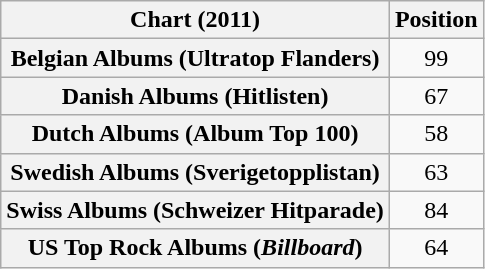<table class="wikitable sortable plainrowheaders" style="text-align:center">
<tr>
<th scope="col">Chart (2011)</th>
<th scope="col">Position</th>
</tr>
<tr>
<th scope="row">Belgian Albums (Ultratop Flanders)</th>
<td>99</td>
</tr>
<tr>
<th scope="row">Danish Albums (Hitlisten)</th>
<td>67</td>
</tr>
<tr>
<th scope="row">Dutch Albums (Album Top 100)</th>
<td>58</td>
</tr>
<tr>
<th scope="row">Swedish Albums (Sverigetopplistan)</th>
<td>63</td>
</tr>
<tr>
<th scope="row">Swiss Albums (Schweizer Hitparade)</th>
<td>84</td>
</tr>
<tr>
<th scope="row">US Top Rock Albums (<em>Billboard</em>)</th>
<td>64</td>
</tr>
</table>
